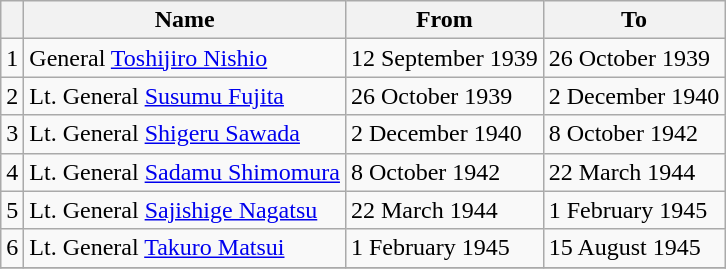<table class=wikitable>
<tr>
<th></th>
<th>Name</th>
<th>From</th>
<th>To</th>
</tr>
<tr>
<td>1</td>
<td>General <a href='#'>Toshijiro Nishio</a></td>
<td>12 September 1939</td>
<td>26 October 1939</td>
</tr>
<tr>
<td>2</td>
<td>Lt. General <a href='#'>Susumu Fujita</a></td>
<td>26 October 1939</td>
<td>2 December 1940</td>
</tr>
<tr>
<td>3</td>
<td>Lt. General <a href='#'>Shigeru Sawada</a></td>
<td>2 December 1940</td>
<td>8 October 1942</td>
</tr>
<tr>
<td>4</td>
<td>Lt. General <a href='#'>Sadamu Shimomura</a></td>
<td>8 October 1942</td>
<td>22 March 1944</td>
</tr>
<tr>
<td>5</td>
<td>Lt. General <a href='#'>Sajishige Nagatsu</a></td>
<td>22 March 1944</td>
<td>1 February 1945</td>
</tr>
<tr>
<td>6</td>
<td>Lt. General <a href='#'>Takuro Matsui</a></td>
<td>1 February 1945</td>
<td>15 August 1945</td>
</tr>
<tr>
</tr>
</table>
